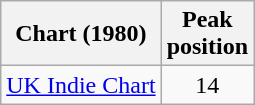<table class="wikitable sortable">
<tr>
<th>Chart (1980)</th>
<th>Peak<br>position</th>
</tr>
<tr>
<td><a href='#'>UK Indie Chart</a></td>
<td style="text-align:center;">14</td>
</tr>
</table>
